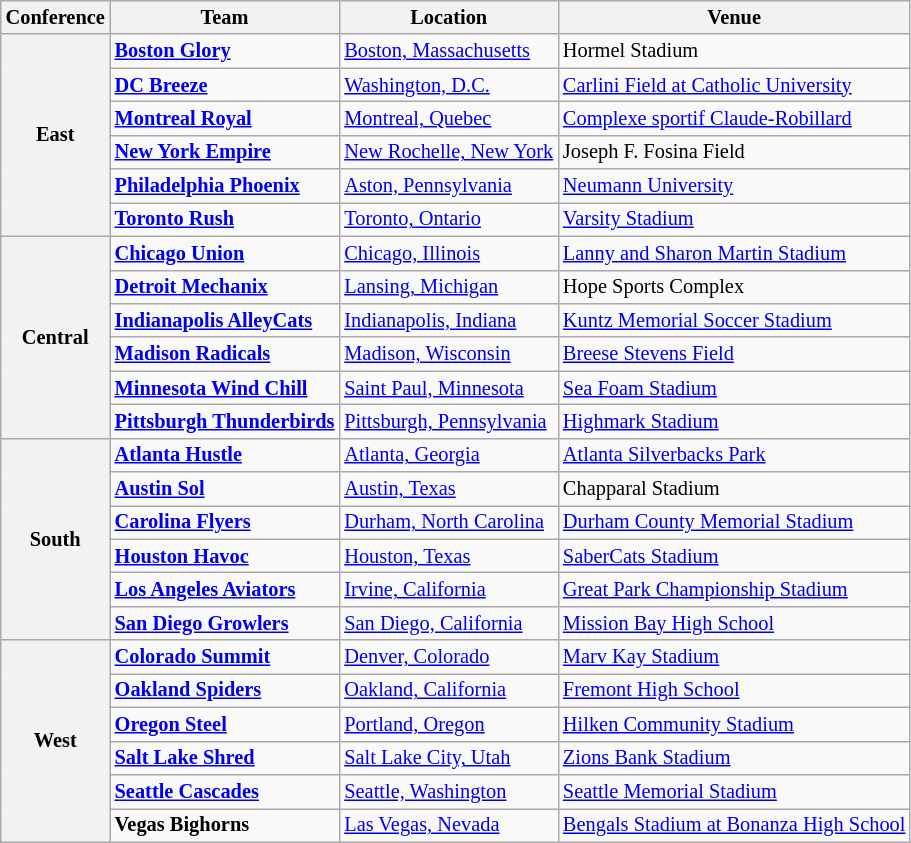<table class="wikitable" style="font-size:85%">
<tr>
<th>Conference</th>
<th>Team</th>
<th>Location</th>
<th>Venue</th>
</tr>
<tr>
<th rowspan="6">East</th>
<td><strong><a href='#'>Boston Glory</a></strong></td>
<td><a href='#'>Boston, Massachusetts</a></td>
<td>Hormel Stadium</td>
</tr>
<tr>
<td><strong><a href='#'>DC Breeze</a></strong></td>
<td><a href='#'>Washington, D.C.</a></td>
<td><a href='#'>Carlini Field at Catholic University</a></td>
</tr>
<tr>
<td><strong><a href='#'>Montreal Royal</a></strong></td>
<td><a href='#'>Montreal, Quebec</a></td>
<td><a href='#'>Complexe sportif Claude-Robillard</a></td>
</tr>
<tr>
<td><strong><a href='#'>New York Empire</a></strong></td>
<td><a href='#'>New Rochelle, New York</a></td>
<td>Joseph F. Fosina Field</td>
</tr>
<tr>
<td><strong><a href='#'>Philadelphia Phoenix</a></strong></td>
<td><a href='#'>Aston, Pennsylvania</a></td>
<td><a href='#'>Neumann University</a></td>
</tr>
<tr>
<td><strong><a href='#'>Toronto Rush</a></strong></td>
<td><a href='#'>Toronto, Ontario</a></td>
<td><a href='#'>Varsity Stadium</a></td>
</tr>
<tr>
<th rowspan="6">Central</th>
<td><strong><a href='#'>Chicago Union</a></strong></td>
<td><a href='#'>Chicago, Illinois</a></td>
<td><a href='#'>Lanny and Sharon Martin Stadium</a></td>
</tr>
<tr>
<td><strong><a href='#'>Detroit Mechanix</a></strong></td>
<td><a href='#'>Lansing, Michigan</a></td>
<td>Hope Sports Complex</td>
</tr>
<tr>
<td><strong><a href='#'>Indianapolis AlleyCats</a></strong></td>
<td><a href='#'>Indianapolis, Indiana</a></td>
<td><a href='#'>Kuntz Memorial Soccer Stadium</a></td>
</tr>
<tr>
<td><strong><a href='#'>Madison Radicals</a></strong></td>
<td><a href='#'>Madison, Wisconsin</a></td>
<td><a href='#'>Breese Stevens Field</a></td>
</tr>
<tr>
<td><strong><a href='#'>Minnesota Wind Chill</a></strong></td>
<td><a href='#'>Saint Paul, Minnesota</a></td>
<td><a href='#'>Sea Foam Stadium</a></td>
</tr>
<tr>
<td><strong><a href='#'>Pittsburgh Thunderbirds</a></strong></td>
<td><a href='#'>Pittsburgh, Pennsylvania</a></td>
<td><a href='#'>Highmark Stadium</a></td>
</tr>
<tr>
<th rowspan="6">South</th>
<td><strong><a href='#'>Atlanta Hustle</a></strong></td>
<td><a href='#'>Atlanta, Georgia</a></td>
<td><a href='#'>Atlanta Silverbacks Park</a></td>
</tr>
<tr>
<td><strong><a href='#'>Austin Sol</a></strong></td>
<td><a href='#'>Austin, Texas</a></td>
<td>Chapparal Stadium</td>
</tr>
<tr>
<td><strong><a href='#'>Carolina Flyers</a></strong></td>
<td><a href='#'>Durham, North Carolina</a></td>
<td><a href='#'>Durham County Memorial Stadium</a></td>
</tr>
<tr>
<td><strong><a href='#'>Houston Havoc</a></strong></td>
<td><a href='#'>Houston, Texas</a></td>
<td><a href='#'>SaberCats Stadium</a></td>
</tr>
<tr>
<td><strong><a href='#'>Los Angeles Aviators</a></strong></td>
<td><a href='#'>Irvine, California</a></td>
<td><a href='#'>Great Park Championship Stadium</a></td>
</tr>
<tr>
<td><strong><a href='#'>San Diego Growlers</a></strong></td>
<td><a href='#'>San Diego, California</a></td>
<td><a href='#'>Mission Bay High School</a></td>
</tr>
<tr>
<th rowspan="6">West</th>
<td><strong><a href='#'>Colorado Summit</a></strong></td>
<td><a href='#'>Denver, Colorado</a></td>
<td><a href='#'>Marv Kay Stadium</a></td>
</tr>
<tr>
<td><strong><a href='#'>Oakland Spiders</a></strong></td>
<td><a href='#'>Oakland, California</a></td>
<td><a href='#'>Fremont High School</a></td>
</tr>
<tr>
<td><strong><a href='#'>Oregon Steel</a></strong></td>
<td><a href='#'>Portland, Oregon</a></td>
<td><a href='#'>Hilken Community Stadium</a></td>
</tr>
<tr>
<td><strong><a href='#'>Salt Lake Shred</a></strong></td>
<td><a href='#'>Salt Lake City, Utah</a></td>
<td><a href='#'>Zions Bank Stadium</a></td>
</tr>
<tr>
<td><strong><a href='#'>Seattle Cascades</a></strong></td>
<td><a href='#'>Seattle, Washington</a></td>
<td><a href='#'>Seattle Memorial Stadium</a></td>
</tr>
<tr>
<td><strong>Vegas Bighorns</strong></td>
<td><a href='#'>Las Vegas, Nevada</a></td>
<td><a href='#'>Bengals Stadium at Bonanza High School</a></td>
</tr>
</table>
